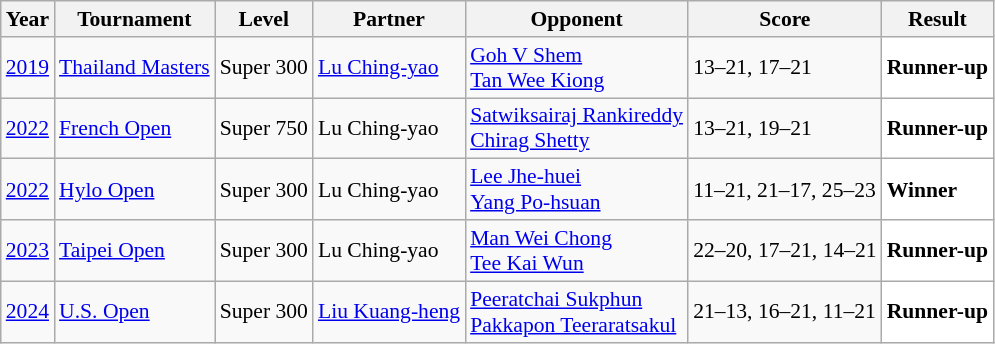<table class="sortable wikitable" style="font-size: 90%;">
<tr>
<th>Year</th>
<th>Tournament</th>
<th>Level</th>
<th>Partner</th>
<th>Opponent</th>
<th>Score</th>
<th>Result</th>
</tr>
<tr>
<td align="center"><a href='#'>2019</a></td>
<td align="left"><a href='#'>Thailand Masters</a></td>
<td align="left">Super 300</td>
<td align="left"> <a href='#'>Lu Ching-yao</a></td>
<td align="left"> <a href='#'>Goh V Shem</a><br> <a href='#'>Tan Wee Kiong</a></td>
<td align="left">13–21, 17–21</td>
<td style="text-align:left; background:white"> <strong>Runner-up</strong></td>
</tr>
<tr>
<td align="center"><a href='#'>2022</a></td>
<td align="left"><a href='#'>French Open</a></td>
<td align="left">Super 750</td>
<td align="left"> Lu Ching-yao</td>
<td align="left"> <a href='#'>Satwiksairaj Rankireddy</a><br> <a href='#'>Chirag Shetty</a></td>
<td align="left">13–21, 19–21</td>
<td style="text-align:left; background:white"> <strong>Runner-up</strong></td>
</tr>
<tr>
<td align="center"><a href='#'>2022</a></td>
<td align="left"><a href='#'>Hylo Open</a></td>
<td align="left">Super 300</td>
<td align="left"> Lu Ching-yao</td>
<td align="left"> <a href='#'>Lee Jhe-huei</a><br> <a href='#'>Yang Po-hsuan</a></td>
<td align="left">11–21, 21–17, 25–23</td>
<td style="text-align:left; background:white"> <strong>Winner</strong></td>
</tr>
<tr>
<td align="center"><a href='#'>2023</a></td>
<td align="left"><a href='#'>Taipei Open</a></td>
<td align="left">Super 300</td>
<td align="left"> Lu Ching-yao</td>
<td align="left"> <a href='#'>Man Wei Chong</a><br> <a href='#'>Tee Kai Wun</a></td>
<td align="left">22–20, 17–21, 14–21</td>
<td style="text-align:left; background:white"> <strong>Runner-up</strong></td>
</tr>
<tr>
<td align="center"><a href='#'>2024</a></td>
<td align="left"><a href='#'>U.S. Open</a></td>
<td align="left">Super 300</td>
<td align="left"> <a href='#'>Liu Kuang-heng</a></td>
<td align="left"> <a href='#'>Peeratchai Sukphun</a><br> <a href='#'>Pakkapon Teeraratsakul</a></td>
<td align="left">21–13, 16–21, 11–21</td>
<td style="text-align:left; background:white"> <strong>Runner-up</strong></td>
</tr>
</table>
